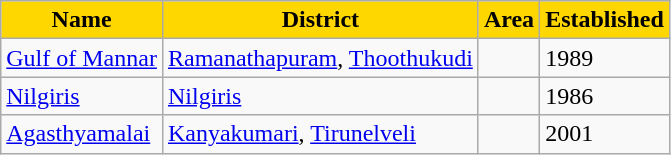<table class="wikitable">
<tr>
<th ! style="background-color:#FFD700">Name</th>
<th ! style="background-color:#FFD700">District</th>
<th ! style="background-color:#FFD700">Area</th>
<th ! style="background-color:#FFD700">Established</th>
</tr>
<tr>
<td><a href='#'>Gulf of Mannar</a></td>
<td><a href='#'>Ramanathapuram</a>, <a href='#'>Thoothukudi</a></td>
<td></td>
<td>1989</td>
</tr>
<tr>
<td><a href='#'>Nilgiris</a></td>
<td><a href='#'>Nilgiris</a></td>
<td></td>
<td>1986</td>
</tr>
<tr>
<td><a href='#'>Agasthyamalai</a></td>
<td><a href='#'>Kanyakumari</a>, <a href='#'>Tirunelveli</a></td>
<td></td>
<td>2001</td>
</tr>
</table>
